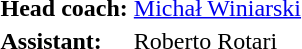<table>
<tr>
<td><strong>Head coach:</strong></td>
<td> <a href='#'>Michał Winiarski</a></td>
</tr>
<tr>
<td><strong>Assistant:</strong></td>
<td> Roberto Rotari</td>
</tr>
<tr>
</tr>
</table>
